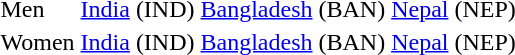<table>
<tr>
<td>Men<br></td>
<td> <a href='#'>India</a> (IND)</td>
<td> <a href='#'>Bangladesh</a> (BAN)</td>
<td> <a href='#'>Nepal</a> (NEP)</td>
</tr>
<tr>
<td>Women<br></td>
<td> <a href='#'>India</a> (IND)</td>
<td> <a href='#'>Bangladesh</a> (BAN)</td>
<td> <a href='#'>Nepal</a> (NEP)</td>
</tr>
</table>
